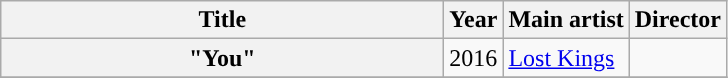<table class="wikitable plainrowheaders" border="1">
<tr>
<th scope="col" style="width:18em;">Title</th>
<th scope="col">Year</th>
<th scope="col">Main artist</th>
<th scope="col">Director</th>
</tr>
<tr>
<th scope="row">"You"</th>
<td>2016</td>
<td><a href='#'>Lost Kings</a></td>
<td></td>
</tr>
<tr>
</tr>
</table>
